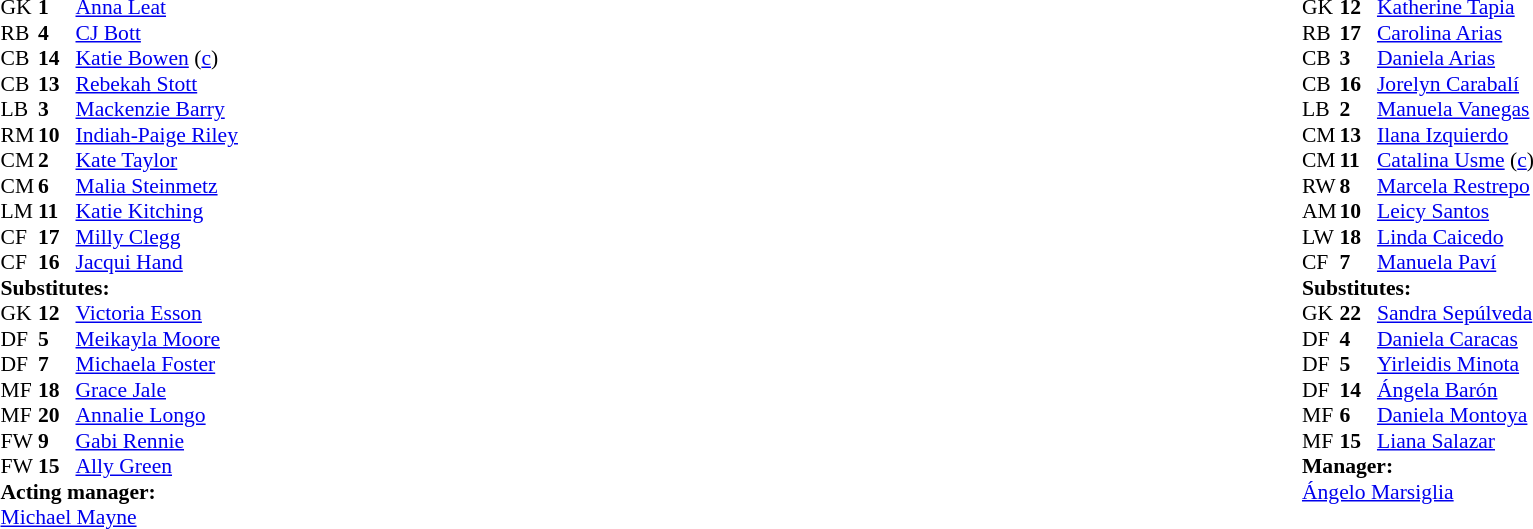<table width="100%">
<tr>
<td valign="top" width="40%"><br><table style="font-size:90%" cellspacing="0" cellpadding="0">
<tr>
<th width=25></th>
<th width=25></th>
</tr>
<tr>
<td>GK</td>
<td><strong>1</strong></td>
<td><a href='#'>Anna Leat</a></td>
</tr>
<tr>
<td>RB</td>
<td><strong>4</strong></td>
<td><a href='#'>CJ Bott</a></td>
</tr>
<tr>
<td>CB</td>
<td><strong>14</strong></td>
<td><a href='#'>Katie Bowen</a> (<a href='#'>c</a>)</td>
</tr>
<tr>
<td>CB</td>
<td><strong>13</strong></td>
<td><a href='#'>Rebekah Stott</a></td>
</tr>
<tr>
<td>LB</td>
<td><strong>3</strong></td>
<td><a href='#'>Mackenzie Barry</a></td>
<td></td>
<td></td>
</tr>
<tr>
<td>RM</td>
<td><strong>10</strong></td>
<td><a href='#'>Indiah-Paige Riley</a></td>
</tr>
<tr>
<td>CM</td>
<td><strong>2</strong></td>
<td><a href='#'>Kate Taylor</a></td>
<td></td>
<td></td>
</tr>
<tr>
<td>CM</td>
<td><strong>6</strong></td>
<td><a href='#'>Malia Steinmetz</a></td>
<td></td>
<td></td>
</tr>
<tr>
<td>LM</td>
<td><strong>11</strong></td>
<td><a href='#'>Katie Kitching</a></td>
</tr>
<tr>
<td>CF</td>
<td><strong>17</strong></td>
<td><a href='#'>Milly Clegg</a></td>
<td></td>
<td></td>
</tr>
<tr>
<td>CF</td>
<td><strong>16</strong></td>
<td><a href='#'>Jacqui Hand</a></td>
<td></td>
<td></td>
</tr>
<tr>
<td colspan="3"><strong>Substitutes:</strong></td>
</tr>
<tr>
<td>GK</td>
<td><strong>12</strong></td>
<td><a href='#'>Victoria Esson</a></td>
</tr>
<tr>
<td>DF</td>
<td><strong>5</strong></td>
<td><a href='#'>Meikayla Moore</a></td>
</tr>
<tr>
<td>DF</td>
<td><strong>7</strong></td>
<td><a href='#'>Michaela Foster</a></td>
<td></td>
<td></td>
</tr>
<tr>
<td>MF</td>
<td><strong>18</strong></td>
<td><a href='#'>Grace Jale</a></td>
<td></td>
<td></td>
</tr>
<tr>
<td>MF</td>
<td><strong>20</strong></td>
<td><a href='#'>Annalie Longo</a></td>
<td></td>
<td></td>
</tr>
<tr>
<td>FW</td>
<td><strong>9</strong></td>
<td><a href='#'>Gabi Rennie</a></td>
<td></td>
<td></td>
</tr>
<tr>
<td>FW</td>
<td><strong>15</strong></td>
<td><a href='#'>Ally Green</a></td>
<td></td>
<td></td>
</tr>
<tr>
<td colspan="3"><strong>Acting manager:</strong></td>
</tr>
<tr>
<td colspan="3"><a href='#'>Michael Mayne</a></td>
</tr>
</table>
</td>
<td valign="top"></td>
<td valign="top" width="50%"><br><table style="font-size:90%; margin:auto" cellspacing="0" cellpadding="0">
<tr>
<th width="25"></th>
<th width="25"></th>
</tr>
<tr>
<td>GK</td>
<td><strong>12</strong></td>
<td><a href='#'>Katherine Tapia</a></td>
</tr>
<tr>
<td>RB</td>
<td><strong>17</strong></td>
<td><a href='#'>Carolina Arias</a></td>
<td></td>
<td></td>
</tr>
<tr>
<td>CB</td>
<td><strong>3</strong></td>
<td><a href='#'>Daniela Arias</a></td>
</tr>
<tr>
<td>CB</td>
<td><strong>16</strong></td>
<td><a href='#'>Jorelyn Carabalí</a></td>
</tr>
<tr>
<td>LB</td>
<td><strong>2</strong></td>
<td><a href='#'>Manuela Vanegas</a></td>
</tr>
<tr>
<td>CM</td>
<td><strong>13</strong></td>
<td><a href='#'>Ilana Izquierdo</a></td>
<td></td>
<td></td>
</tr>
<tr>
<td>CM</td>
<td><strong>11</strong></td>
<td><a href='#'>Catalina Usme</a> (<a href='#'>c</a>)</td>
<td></td>
<td></td>
</tr>
<tr>
<td>RW</td>
<td><strong>8</strong></td>
<td><a href='#'>Marcela Restrepo</a></td>
</tr>
<tr>
<td>AM</td>
<td><strong>10</strong></td>
<td><a href='#'>Leicy Santos</a></td>
</tr>
<tr>
<td>LW</td>
<td><strong>18</strong></td>
<td><a href='#'>Linda Caicedo</a></td>
<td></td>
<td></td>
</tr>
<tr>
<td>CF</td>
<td><strong>7</strong></td>
<td><a href='#'>Manuela Paví</a></td>
</tr>
<tr>
<td colspan="3"><strong>Substitutes:</strong></td>
</tr>
<tr>
<td>GK</td>
<td><strong>22</strong></td>
<td><a href='#'>Sandra Sepúlveda</a></td>
</tr>
<tr>
<td>DF</td>
<td><strong>4</strong></td>
<td><a href='#'>Daniela Caracas</a></td>
<td></td>
<td></td>
</tr>
<tr>
<td>DF</td>
<td><strong>5</strong></td>
<td><a href='#'>Yirleidis Minota</a></td>
<td></td>
<td></td>
</tr>
<tr>
<td>DF</td>
<td><strong>14</strong></td>
<td><a href='#'>Ángela Barón</a></td>
</tr>
<tr>
<td>MF</td>
<td><strong>6</strong></td>
<td><a href='#'>Daniela Montoya</a></td>
<td></td>
<td></td>
</tr>
<tr>
<td>MF</td>
<td><strong>15</strong></td>
<td><a href='#'>Liana Salazar</a></td>
<td></td>
<td></td>
</tr>
<tr>
<td colspan="3"><strong>Manager:</strong></td>
</tr>
<tr>
<td colspan="3"><a href='#'>Ángelo Marsiglia</a></td>
</tr>
</table>
</td>
</tr>
</table>
